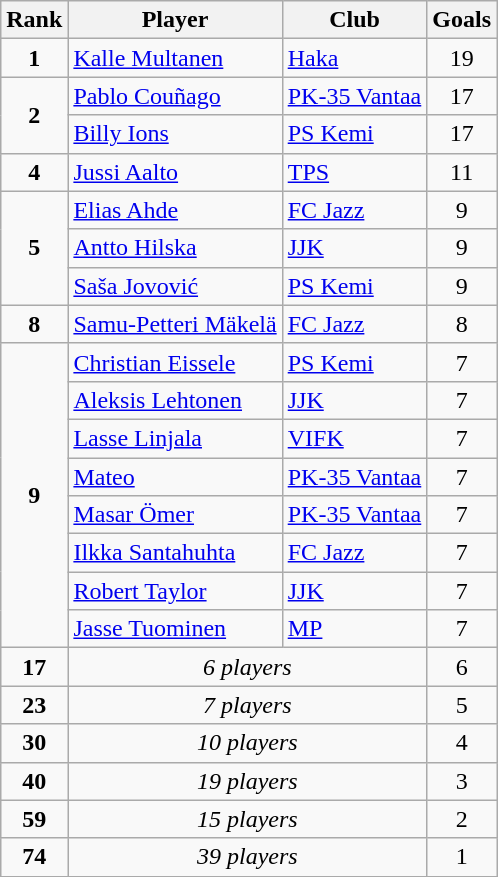<table class="wikitable" style="text-align:center">
<tr>
<th>Rank</th>
<th>Player</th>
<th>Club</th>
<th>Goals</th>
</tr>
<tr>
<td rowspan="1"><strong>1</strong></td>
<td align="left"> <a href='#'>Kalle Multanen</a></td>
<td align="left"><a href='#'>Haka</a></td>
<td>19</td>
</tr>
<tr>
<td rowspan="2"><strong>2</strong></td>
<td align="left"> <a href='#'>Pablo Couñago</a></td>
<td align="left"><a href='#'>PK-35 Vantaa</a></td>
<td>17</td>
</tr>
<tr>
<td align="left"> <a href='#'>Billy Ions</a></td>
<td align="left"><a href='#'>PS Kemi</a></td>
<td>17</td>
</tr>
<tr>
<td rowspan="1"><strong>4</strong></td>
<td align="left"> <a href='#'>Jussi Aalto</a></td>
<td align="left"><a href='#'>TPS</a></td>
<td>11</td>
</tr>
<tr>
<td rowspan="3"><strong>5</strong></td>
<td align="left"> <a href='#'>Elias Ahde</a></td>
<td align="left"><a href='#'>FC Jazz</a></td>
<td>9</td>
</tr>
<tr>
<td align="left"> <a href='#'>Antto Hilska</a></td>
<td align="left"><a href='#'>JJK</a></td>
<td>9</td>
</tr>
<tr>
<td align="left"> <a href='#'>Saša Jovović</a></td>
<td align="left"><a href='#'>PS Kemi</a></td>
<td>9</td>
</tr>
<tr>
<td rowspan="1"><strong>8</strong></td>
<td align="left"> <a href='#'>Samu-Petteri Mäkelä</a></td>
<td align="left"><a href='#'>FC Jazz</a></td>
<td>8</td>
</tr>
<tr>
<td rowspan="8"><strong>9</strong></td>
<td align="left"> <a href='#'>Christian Eissele</a></td>
<td align="left"><a href='#'>PS Kemi</a></td>
<td>7</td>
</tr>
<tr>
<td align="left"> <a href='#'>Aleksis Lehtonen</a></td>
<td align="left"><a href='#'>JJK</a></td>
<td>7</td>
</tr>
<tr>
<td align="left"> <a href='#'>Lasse Linjala</a></td>
<td align="left"><a href='#'>VIFK</a></td>
<td>7</td>
</tr>
<tr>
<td align="left"> <a href='#'>Mateo</a></td>
<td align="left"><a href='#'>PK-35 Vantaa</a></td>
<td>7</td>
</tr>
<tr>
<td align="left"> <a href='#'>Masar Ömer</a></td>
<td align="left"><a href='#'>PK-35 Vantaa</a></td>
<td>7</td>
</tr>
<tr>
<td align="left"> <a href='#'>Ilkka Santahuhta</a></td>
<td align="left"><a href='#'>FC Jazz</a></td>
<td>7</td>
</tr>
<tr>
<td align="left"> <a href='#'>Robert Taylor</a></td>
<td align="left"><a href='#'>JJK</a></td>
<td>7</td>
</tr>
<tr>
<td align="left"> <a href='#'>Jasse Tuominen</a></td>
<td align="left"><a href='#'>MP</a></td>
<td>7</td>
</tr>
<tr>
<td rowspan=1 align="center"><strong>17</strong></td>
<td colspan=2 align="center"><em>6 players</em></td>
<td rowspan=1 align="center">6</td>
</tr>
<tr>
<td rowspan=1 align="center"><strong>23</strong></td>
<td colspan=2 align="center"><em>7 players</em></td>
<td rowspan=1 align="center">5</td>
</tr>
<tr>
<td rowspan=1 align="center"><strong>30</strong></td>
<td colspan=2 align="center"><em>10 players</em></td>
<td rowspan=1 align="center">4</td>
</tr>
<tr>
<td rowspan=1 align="center"><strong>40</strong></td>
<td colspan=2 align="center"><em>19 players</em></td>
<td rowspan=1 align="center">3</td>
</tr>
<tr>
<td rowspan=1 align="center"><strong>59</strong></td>
<td colspan=2 align="center"><em>15 players</em></td>
<td rowspan=1 align="center">2</td>
</tr>
<tr>
<td rowspan=1 align="center"><strong>74</strong></td>
<td colspan=2 align="center"><em>39 players</em></td>
<td rowspan=1 align="center">1</td>
</tr>
<tr>
</tr>
</table>
